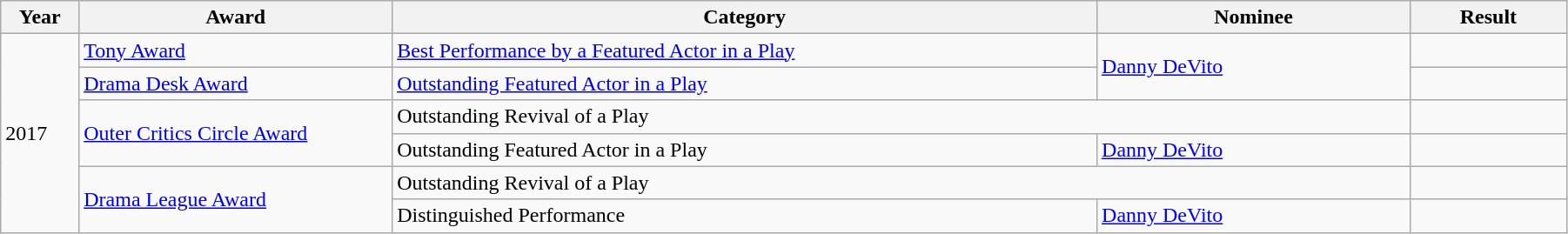<table class="wikitable" style="width:95%;">
<tr>
<th style="width:5%;">Year</th>
<th style="width:20%;">Award</th>
<th style="width:45%;">Category</th>
<th style="width:20%;">Nominee</th>
<th style="width:10%;">Result</th>
</tr>
<tr>
<td rowspan=6>2017</td>
<td><a href='#'>Tony Award</a></td>
<td><a href='#'>Best Performance by a Featured Actor in a Play</a></td>
<td rowspan=2><a href='#'>Danny DeVito</a></td>
<td></td>
</tr>
<tr>
<td><a href='#'>Drama Desk Award</a></td>
<td><a href='#'>Outstanding Featured Actor in a Play</a></td>
<td></td>
</tr>
<tr>
<td rowspan=2><a href='#'>Outer Critics Circle Award</a></td>
<td colspan=2>Outstanding Revival of a Play</td>
<td></td>
</tr>
<tr>
<td>Outstanding Featured Actor in a Play</td>
<td><a href='#'>Danny DeVito</a></td>
<td></td>
</tr>
<tr>
<td rowspan=2><a href='#'>Drama League Award</a></td>
<td colspan=2>Outstanding Revival of a Play</td>
<td></td>
</tr>
<tr>
<td>Distinguished Performance</td>
<td><a href='#'>Danny DeVito</a></td>
<td></td>
</tr>
</table>
